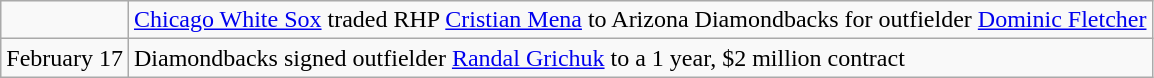<table class="wikitable">
<tr>
<td></td>
<td><a href='#'>Chicago White Sox</a> traded RHP <a href='#'>Cristian Mena</a> to Arizona Diamondbacks for outfielder <a href='#'>Dominic Fletcher</a></td>
</tr>
<tr>
<td>February 17</td>
<td>Diamondbacks signed outfielder <a href='#'>Randal Grichuk</a> to a 1 year, $2 million contract</td>
</tr>
</table>
